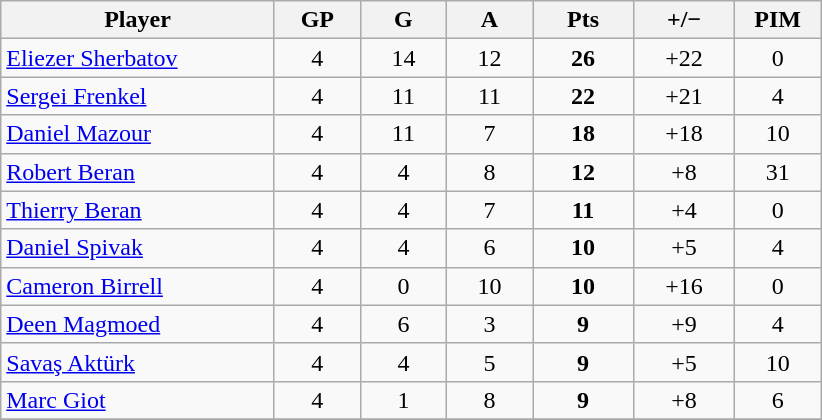<table class="wikitable sortable" style="text-align:center;">
<tr>
<th width="175px">Player</th>
<th width="50px">GP</th>
<th width="50px">G</th>
<th width="50px">A</th>
<th width="60px"><strong>Pts</strong></th>
<th width="60px">+/−</th>
<th width="50px">PIM</th>
</tr>
<tr>
<td style="text-align:left;"> <a href='#'>Eliezer Sherbatov</a></td>
<td>4</td>
<td>14</td>
<td>12</td>
<td><strong>26</strong></td>
<td>+22</td>
<td>0</td>
</tr>
<tr>
<td style="text-align:left;"> <a href='#'>Sergei Frenkel</a></td>
<td>4</td>
<td>11</td>
<td>11</td>
<td><strong>22</strong></td>
<td>+21</td>
<td>4</td>
</tr>
<tr>
<td style="text-align:left;"> <a href='#'>Daniel Mazour</a></td>
<td>4</td>
<td>11</td>
<td>7</td>
<td><strong>18</strong></td>
<td>+18</td>
<td>10</td>
</tr>
<tr>
<td style="text-align:left;"> <a href='#'>Robert Beran</a></td>
<td>4</td>
<td>4</td>
<td>8</td>
<td><strong>12</strong></td>
<td>+8</td>
<td>31</td>
</tr>
<tr>
<td style="text-align:left;"> <a href='#'>Thierry Beran</a></td>
<td>4</td>
<td>4</td>
<td>7</td>
<td><strong>11</strong></td>
<td>+4</td>
<td>0</td>
</tr>
<tr>
<td style="text-align:left;"> <a href='#'>Daniel Spivak</a></td>
<td>4</td>
<td>4</td>
<td>6</td>
<td><strong>10</strong></td>
<td>+5</td>
<td>4</td>
</tr>
<tr>
<td style="text-align:left;"> <a href='#'>Cameron Birrell</a></td>
<td>4</td>
<td>0</td>
<td>10</td>
<td><strong>10</strong></td>
<td>+16</td>
<td>0</td>
</tr>
<tr>
<td style="text-align:left;"> <a href='#'>Deen Magmoed</a></td>
<td>4</td>
<td>6</td>
<td>3</td>
<td><strong>9</strong></td>
<td>+9</td>
<td>4</td>
</tr>
<tr>
<td style="text-align:left;"> <a href='#'>Savaş Aktürk</a></td>
<td>4</td>
<td>4</td>
<td>5</td>
<td><strong>9</strong></td>
<td>+5</td>
<td>10</td>
</tr>
<tr>
<td style="text-align:left;"> <a href='#'>Marc Giot</a></td>
<td>4</td>
<td>1</td>
<td>8</td>
<td><strong>9</strong></td>
<td>+8</td>
<td>6</td>
</tr>
<tr>
</tr>
</table>
